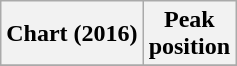<table class="wikitable sortable plainrowheaders">
<tr>
<th>Chart (2016)</th>
<th>Peak<br>position</th>
</tr>
<tr>
</tr>
</table>
